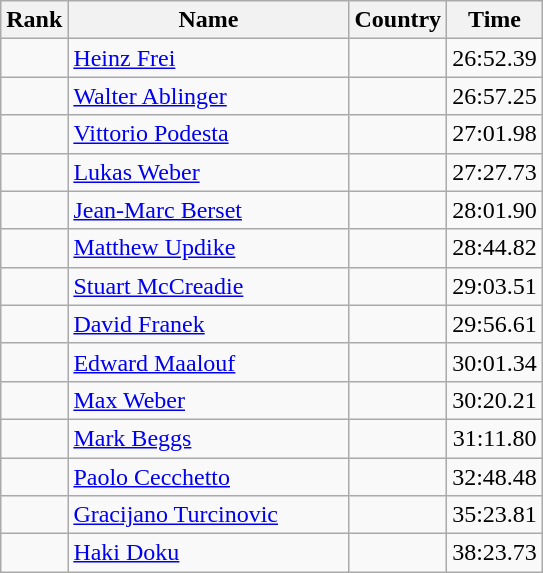<table class="wikitable sortable">
<tr>
<th width=20>Rank</th>
<th width=180>Name</th>
<th>Country</th>
<th>Time</th>
</tr>
<tr>
<td align="center"></td>
<td><a href='#'>Heinz Frei</a></td>
<td></td>
<td align="center">26:52.39</td>
</tr>
<tr>
<td align="center"></td>
<td><a href='#'>Walter Ablinger</a></td>
<td></td>
<td align="center">26:57.25</td>
</tr>
<tr>
<td align="center"></td>
<td><a href='#'>Vittorio Podesta</a></td>
<td></td>
<td align="center">27:01.98</td>
</tr>
<tr>
<td align="center"></td>
<td><a href='#'>Lukas Weber</a></td>
<td></td>
<td align="center">27:27.73</td>
</tr>
<tr>
<td align="center"></td>
<td><a href='#'>Jean-Marc Berset</a></td>
<td></td>
<td align="center">28:01.90</td>
</tr>
<tr>
<td align="center"></td>
<td><a href='#'>Matthew Updike</a></td>
<td></td>
<td align="center">28:44.82</td>
</tr>
<tr>
<td align="center"></td>
<td><a href='#'>Stuart McCreadie</a></td>
<td></td>
<td align="center">29:03.51</td>
</tr>
<tr>
<td align="center"></td>
<td><a href='#'>David Franek</a></td>
<td></td>
<td align="center">29:56.61</td>
</tr>
<tr>
<td align="center"></td>
<td><a href='#'>Edward Maalouf</a></td>
<td></td>
<td align="center">30:01.34</td>
</tr>
<tr>
<td align="center"></td>
<td><a href='#'>Max Weber</a></td>
<td></td>
<td align="center">30:20.21</td>
</tr>
<tr>
<td align="center"></td>
<td><a href='#'>Mark Beggs</a></td>
<td></td>
<td align="center">31:11.80</td>
</tr>
<tr>
<td align="center"></td>
<td><a href='#'>Paolo Cecchetto</a></td>
<td></td>
<td align="center">32:48.48</td>
</tr>
<tr>
<td align="center"></td>
<td><a href='#'>Gracijano Turcinovic</a></td>
<td></td>
<td align="center">35:23.81</td>
</tr>
<tr>
<td align="center"></td>
<td><a href='#'>Haki Doku</a></td>
<td></td>
<td align="center">38:23.73</td>
</tr>
</table>
